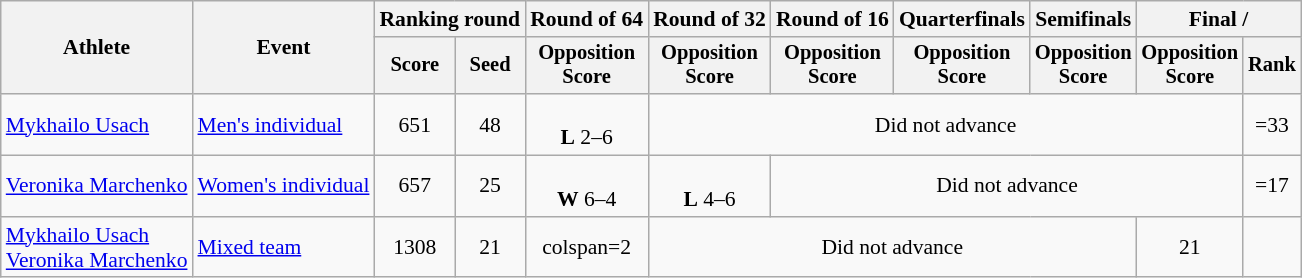<table class="wikitable" style="font-size:90%; text-align:center">
<tr>
<th rowspan=2>Athlete</th>
<th rowspan=2>Event</th>
<th colspan="2">Ranking round</th>
<th>Round of 64</th>
<th>Round of 32</th>
<th>Round of 16</th>
<th>Quarterfinals</th>
<th>Semifinals</th>
<th colspan="2">Final / </th>
</tr>
<tr style="font-size:95%">
<th>Score</th>
<th>Seed</th>
<th>Opposition<br>Score</th>
<th>Opposition<br>Score</th>
<th>Opposition<br>Score</th>
<th>Opposition<br>Score</th>
<th>Opposition<br>Score</th>
<th>Opposition<br>Score</th>
<th>Rank</th>
</tr>
<tr align=center>
<td align=left><a href='#'>Mykhailo Usach</a></td>
<td align=left><a href='#'>Men's individual</a></td>
<td>651</td>
<td>48</td>
<td><br><strong>L</strong> 2–6</td>
<td colspan=5>Did not advance</td>
<td>=33</td>
</tr>
<tr align=center>
<td align=left><a href='#'>Veronika Marchenko</a></td>
<td align=left><a href='#'>Women's individual</a></td>
<td>657</td>
<td>25</td>
<td><br><strong>W</strong> 6–4</td>
<td><br><strong>L</strong> 4–6</td>
<td colspan=4>Did not advance</td>
<td>=17</td>
</tr>
<tr align=center>
<td align=left><a href='#'>Mykhailo Usach</a><br><a href='#'>Veronika Marchenko</a></td>
<td align=left><a href='#'>Mixed team</a></td>
<td>1308</td>
<td>21</td>
<td>colspan=2 </td>
<td colspan=4>Did not advance</td>
<td>21</td>
</tr>
</table>
